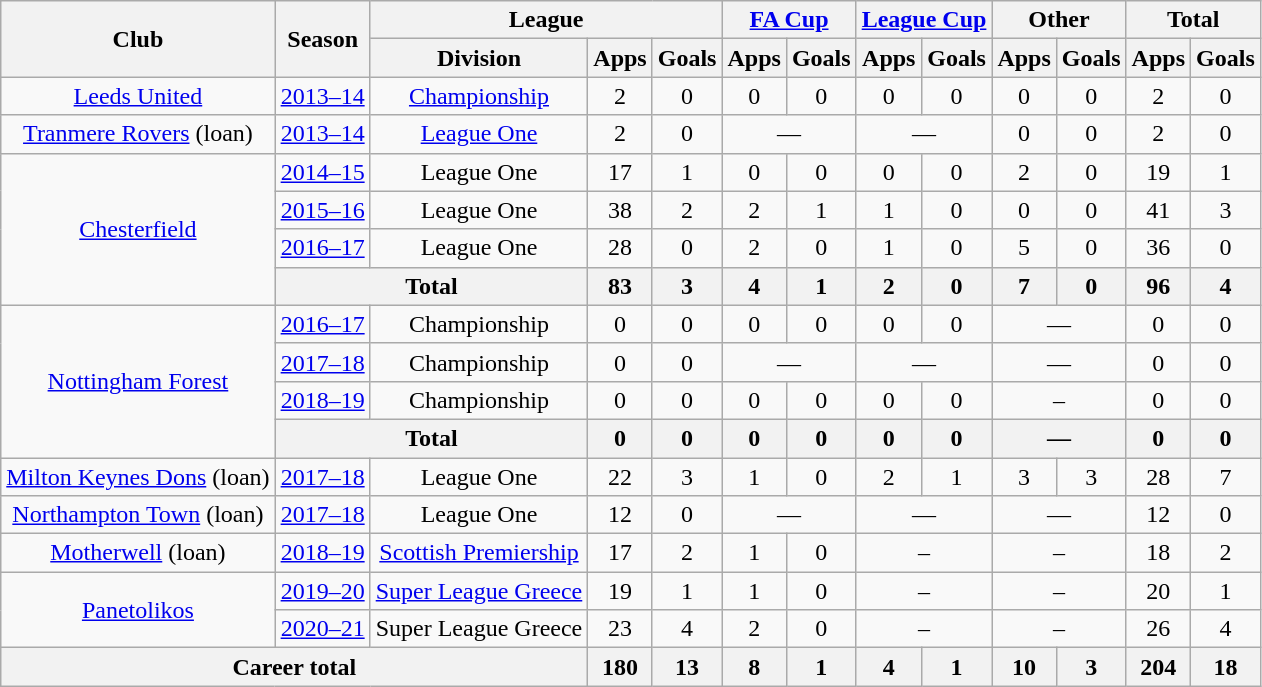<table class=wikitable style="text-align: center">
<tr>
<th rowspan=2>Club</th>
<th rowspan=2>Season</th>
<th colspan=3>League</th>
<th colspan=2><a href='#'>FA Cup</a></th>
<th colspan=2><a href='#'>League Cup</a></th>
<th colspan=2>Other</th>
<th colspan=2>Total</th>
</tr>
<tr>
<th>Division</th>
<th>Apps</th>
<th>Goals</th>
<th>Apps</th>
<th>Goals</th>
<th>Apps</th>
<th>Goals</th>
<th>Apps</th>
<th>Goals</th>
<th>Apps</th>
<th>Goals</th>
</tr>
<tr>
<td><a href='#'>Leeds United</a></td>
<td><a href='#'>2013–14</a></td>
<td><a href='#'>Championship</a></td>
<td>2</td>
<td>0</td>
<td>0</td>
<td>0</td>
<td>0</td>
<td>0</td>
<td>0</td>
<td>0</td>
<td>2</td>
<td>0</td>
</tr>
<tr>
<td><a href='#'>Tranmere Rovers</a> (loan)</td>
<td><a href='#'>2013–14</a></td>
<td><a href='#'>League One</a></td>
<td>2</td>
<td>0</td>
<td colspan=2>—</td>
<td colspan=2>—</td>
<td>0</td>
<td>0</td>
<td>2</td>
<td>0</td>
</tr>
<tr>
<td rowspan=4><a href='#'>Chesterfield</a></td>
<td><a href='#'>2014–15</a></td>
<td>League One</td>
<td>17</td>
<td>1</td>
<td>0</td>
<td>0</td>
<td>0</td>
<td>0</td>
<td>2</td>
<td>0</td>
<td>19</td>
<td>1</td>
</tr>
<tr>
<td><a href='#'>2015–16</a></td>
<td>League One</td>
<td>38</td>
<td>2</td>
<td>2</td>
<td>1</td>
<td>1</td>
<td>0</td>
<td>0</td>
<td>0</td>
<td>41</td>
<td>3</td>
</tr>
<tr>
<td><a href='#'>2016–17</a></td>
<td>League One</td>
<td>28</td>
<td>0</td>
<td>2</td>
<td>0</td>
<td>1</td>
<td>0</td>
<td>5</td>
<td>0</td>
<td>36</td>
<td>0</td>
</tr>
<tr>
<th colspan=2>Total</th>
<th>83</th>
<th>3</th>
<th>4</th>
<th>1</th>
<th>2</th>
<th>0</th>
<th>7</th>
<th>0</th>
<th>96</th>
<th>4</th>
</tr>
<tr>
<td rowspan=4><a href='#'>Nottingham Forest</a></td>
<td><a href='#'>2016–17</a></td>
<td>Championship</td>
<td>0</td>
<td>0</td>
<td>0</td>
<td>0</td>
<td>0</td>
<td>0</td>
<td colspan=2>—</td>
<td>0</td>
<td>0</td>
</tr>
<tr>
<td><a href='#'>2017–18</a></td>
<td>Championship</td>
<td>0</td>
<td>0</td>
<td colspan="2">—</td>
<td colspan="2">—</td>
<td colspan=2>—</td>
<td>0</td>
<td>0</td>
</tr>
<tr>
<td><a href='#'>2018–19</a></td>
<td>Championship</td>
<td>0</td>
<td>0</td>
<td>0</td>
<td>0</td>
<td>0</td>
<td>0</td>
<td colspan=2>–</td>
<td>0</td>
<td>0</td>
</tr>
<tr>
<th colspan=2>Total</th>
<th>0</th>
<th>0</th>
<th>0</th>
<th>0</th>
<th>0</th>
<th>0</th>
<th colspan=2>—</th>
<th>0</th>
<th>0</th>
</tr>
<tr>
<td><a href='#'>Milton Keynes Dons</a> (loan)</td>
<td><a href='#'>2017–18</a></td>
<td>League One</td>
<td>22</td>
<td>3</td>
<td>1</td>
<td>0</td>
<td>2</td>
<td>1</td>
<td>3</td>
<td>3</td>
<td>28</td>
<td>7</td>
</tr>
<tr>
<td><a href='#'>Northampton Town</a> (loan)</td>
<td><a href='#'>2017–18</a></td>
<td>League One</td>
<td>12</td>
<td>0</td>
<td colspan="2">—</td>
<td colspan="2">—</td>
<td colspan="2">—</td>
<td>12</td>
<td>0</td>
</tr>
<tr>
<td><a href='#'>Motherwell</a> (loan)</td>
<td><a href='#'>2018–19</a></td>
<td><a href='#'>Scottish Premiership</a></td>
<td>17</td>
<td>2</td>
<td>1</td>
<td>0</td>
<td colspan=2>–</td>
<td colspan=2>–</td>
<td>18</td>
<td>2</td>
</tr>
<tr>
<td rowspan=2><a href='#'>Panetolikos</a></td>
<td><a href='#'>2019–20</a></td>
<td><a href='#'>Super League Greece</a></td>
<td>19</td>
<td>1</td>
<td>1</td>
<td>0</td>
<td colspan=2>–</td>
<td colspan=2>–</td>
<td>20</td>
<td>1</td>
</tr>
<tr>
<td><a href='#'>2020–21</a></td>
<td>Super League Greece</td>
<td>23</td>
<td>4</td>
<td>2</td>
<td>0</td>
<td colspan=2>–</td>
<td colspan=2>–</td>
<td>26</td>
<td>4</td>
</tr>
<tr>
<th colspan=3>Career total</th>
<th>180</th>
<th>13</th>
<th>8</th>
<th>1</th>
<th>4</th>
<th>1</th>
<th>10</th>
<th>3</th>
<th>204</th>
<th>18</th>
</tr>
</table>
